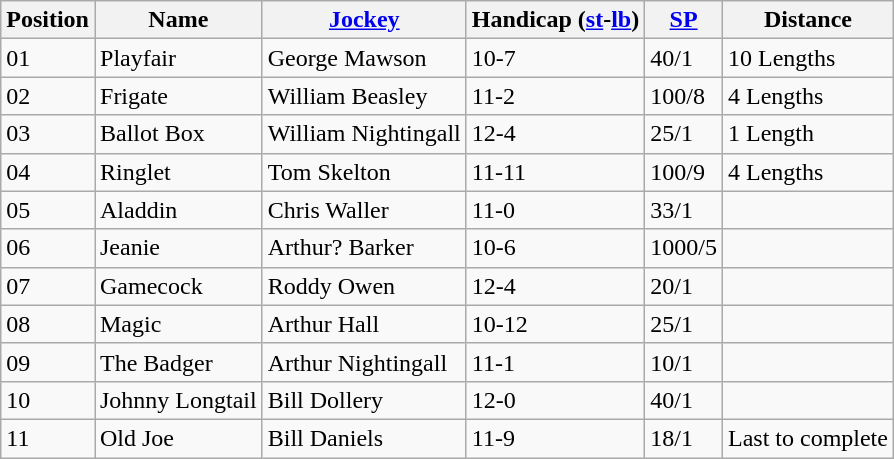<table class="wikitable sortable">
<tr>
<th data-sort-type="number">Position</th>
<th>Name</th>
<th><a href='#'>Jockey</a></th>
<th>Handicap (<a href='#'>st</a>-<a href='#'>lb</a>)</th>
<th><a href='#'>SP</a></th>
<th>Distance</th>
</tr>
<tr>
<td>01</td>
<td>Playfair</td>
<td>George Mawson</td>
<td>10-7</td>
<td>40/1</td>
<td>10 Lengths</td>
</tr>
<tr>
<td>02</td>
<td>Frigate</td>
<td>William Beasley</td>
<td>11-2</td>
<td>100/8</td>
<td>4 Lengths</td>
</tr>
<tr>
<td>03</td>
<td>Ballot Box</td>
<td>William Nightingall</td>
<td>12-4</td>
<td>25/1</td>
<td>1 Length</td>
</tr>
<tr>
<td>04</td>
<td>Ringlet</td>
<td>Tom Skelton</td>
<td>11-11</td>
<td>100/9</td>
<td>4 Lengths</td>
</tr>
<tr>
<td>05</td>
<td>Aladdin</td>
<td>Chris Waller</td>
<td>11-0</td>
<td>33/1</td>
<td></td>
</tr>
<tr>
<td>06</td>
<td>Jeanie</td>
<td>Arthur? Barker</td>
<td>10-6</td>
<td>1000/5</td>
<td></td>
</tr>
<tr>
<td>07</td>
<td>Gamecock</td>
<td>Roddy Owen</td>
<td>12-4</td>
<td>20/1</td>
<td></td>
</tr>
<tr>
<td>08</td>
<td>Magic</td>
<td>Arthur Hall</td>
<td>10-12</td>
<td>25/1</td>
<td></td>
</tr>
<tr>
<td>09</td>
<td>The Badger</td>
<td>Arthur Nightingall</td>
<td>11-1</td>
<td>10/1</td>
<td></td>
</tr>
<tr>
<td>10</td>
<td>Johnny Longtail</td>
<td>Bill Dollery</td>
<td>12-0</td>
<td>40/1</td>
<td></td>
</tr>
<tr>
<td>11</td>
<td>Old Joe</td>
<td>Bill Daniels</td>
<td>11-9</td>
<td>18/1</td>
<td>Last to complete</td>
</tr>
</table>
